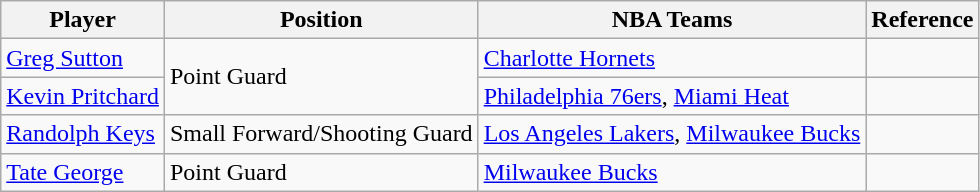<table class="wikitable">
<tr>
<th>Player</th>
<th>Position</th>
<th>NBA Teams</th>
<th>Reference</th>
</tr>
<tr>
<td><a href='#'>Greg Sutton</a></td>
<td rowspan="2">Point Guard</td>
<td><a href='#'>Charlotte Hornets</a></td>
<td></td>
</tr>
<tr>
<td><a href='#'>Kevin Pritchard</a></td>
<td><a href='#'>Philadelphia 76ers</a>, <a href='#'>Miami Heat</a></td>
<td></td>
</tr>
<tr>
<td><a href='#'>Randolph Keys</a></td>
<td>Small Forward/Shooting Guard</td>
<td><a href='#'>Los Angeles Lakers</a>, <a href='#'>Milwaukee Bucks</a></td>
<td></td>
</tr>
<tr>
<td><a href='#'>Tate George</a></td>
<td>Point Guard</td>
<td><a href='#'>Milwaukee Bucks</a></td>
<td></td>
</tr>
</table>
